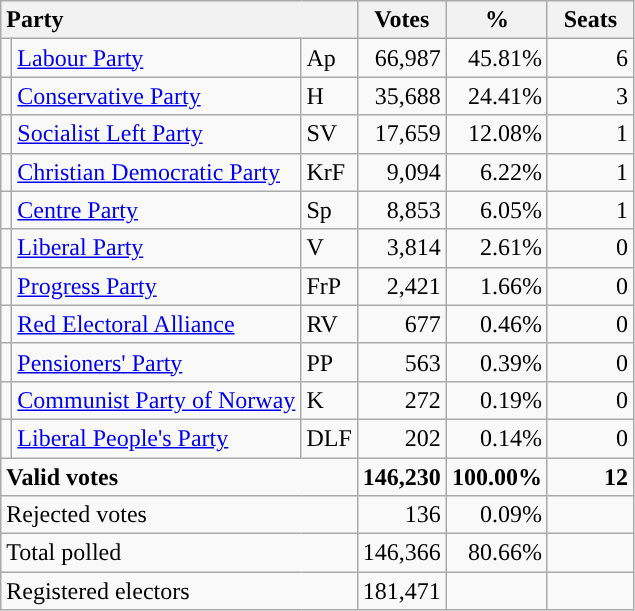<table class="wikitable" border="1" style="text-align:right;">
<tr>
<th style="text-align:left;" colspan=3>Party</th>
<th align=center width="50">Votes</th>
<th align=center width="50">%</th>
<th align=center width="50">Seats</th>
</tr>
<tr>
<td style="color:inherit;background:"></td>
<td align=left><a href='#'>Labour Party</a></td>
<td align=left>Ap</td>
<td>66,987</td>
<td>45.81%</td>
<td>6</td>
</tr>
<tr>
<td style="color:inherit;background:"></td>
<td align=left><a href='#'>Conservative Party</a></td>
<td align=left>H</td>
<td>35,688</td>
<td>24.41%</td>
<td>3</td>
</tr>
<tr>
<td style="color:inherit;background:"></td>
<td align=left><a href='#'>Socialist Left Party</a></td>
<td align=left>SV</td>
<td>17,659</td>
<td>12.08%</td>
<td>1</td>
</tr>
<tr>
<td style="color:inherit;background:"></td>
<td align=left><a href='#'>Christian Democratic Party</a></td>
<td align=left>KrF</td>
<td>9,094</td>
<td>6.22%</td>
<td>1</td>
</tr>
<tr>
<td style="color:inherit;background:"></td>
<td align=left><a href='#'>Centre Party</a></td>
<td align=left>Sp</td>
<td>8,853</td>
<td>6.05%</td>
<td>1</td>
</tr>
<tr>
<td style="color:inherit;background:"></td>
<td align=left><a href='#'>Liberal Party</a></td>
<td align=left>V</td>
<td>3,814</td>
<td>2.61%</td>
<td>0</td>
</tr>
<tr>
<td style="color:inherit;background:"></td>
<td align=left><a href='#'>Progress Party</a></td>
<td align=left>FrP</td>
<td>2,421</td>
<td>1.66%</td>
<td>0</td>
</tr>
<tr>
<td style="color:inherit;background:"></td>
<td align=left><a href='#'>Red Electoral Alliance</a></td>
<td align=left>RV</td>
<td>677</td>
<td>0.46%</td>
<td>0</td>
</tr>
<tr>
<td style="color:inherit;background:"></td>
<td align=left><a href='#'>Pensioners' Party</a></td>
<td align=left>PP</td>
<td>563</td>
<td>0.39%</td>
<td>0</td>
</tr>
<tr>
<td style="color:inherit;background:"></td>
<td align=left><a href='#'>Communist Party of Norway</a></td>
<td align=left>K</td>
<td>272</td>
<td>0.19%</td>
<td>0</td>
</tr>
<tr>
<td style="color:inherit;background:"></td>
<td align=left><a href='#'>Liberal People's Party</a></td>
<td align=left>DLF</td>
<td>202</td>
<td>0.14%</td>
<td>0</td>
</tr>
<tr style="font-weight:bold">
<td align=left colspan=3>Valid votes</td>
<td>146,230</td>
<td>100.00%</td>
<td>12</td>
</tr>
<tr>
<td align=left colspan=3>Rejected votes</td>
<td>136</td>
<td>0.09%</td>
<td></td>
</tr>
<tr>
<td align=left colspan=3>Total polled</td>
<td>146,366</td>
<td>80.66%</td>
<td></td>
</tr>
<tr>
<td align=left colspan=3>Registered electors</td>
<td>181,471</td>
<td></td>
<td></td>
</tr>
</table>
